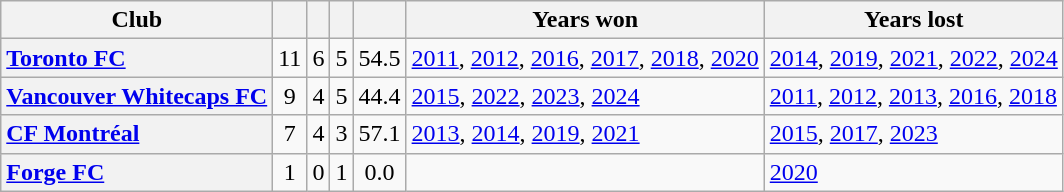<table class="wikitable sortable" style="text-align: center;">
<tr>
<th>Club</th>
<th></th>
<th></th>
<th></th>
<th></th>
<th>Years won</th>
<th>Years lost</th>
</tr>
<tr>
<th style="text-align: left;"><a href='#'>Toronto FC</a></th>
<td>11</td>
<td>6</td>
<td>5</td>
<td>54.5</td>
<td style="text-align: left;"><a href='#'>2011</a>, <a href='#'>2012</a>, <a href='#'>2016</a>, <a href='#'>2017</a>, <a href='#'>2018</a>, <a href='#'>2020</a></td>
<td style="text-align: left;"><a href='#'>2014</a>, <a href='#'>2019</a>, <a href='#'>2021</a>, <a href='#'>2022</a>, <a href='#'>2024</a></td>
</tr>
<tr>
<th style="text-align: left;"><a href='#'>Vancouver Whitecaps FC</a></th>
<td>9</td>
<td>4</td>
<td>5</td>
<td>44.4</td>
<td style="text-align: left;"><a href='#'>2015</a>, <a href='#'>2022</a>, <a href='#'>2023</a>, <a href='#'>2024</a></td>
<td style="text-align: left;"><a href='#'>2011</a>, <a href='#'>2012</a>, <a href='#'>2013</a>, <a href='#'>2016</a>, <a href='#'>2018</a></td>
</tr>
<tr>
<th style="text-align: left;"><a href='#'>CF Montréal</a></th>
<td>7</td>
<td>4</td>
<td>3</td>
<td>57.1</td>
<td style="text-align: left;"><a href='#'>2013</a>, <a href='#'>2014</a>, <a href='#'>2019</a>, <a href='#'>2021</a></td>
<td style="text-align: left;"><a href='#'>2015</a>, <a href='#'>2017</a>, <a href='#'>2023</a></td>
</tr>
<tr>
<th style="text-align: left;"><a href='#'>Forge FC</a></th>
<td>1</td>
<td>0</td>
<td>1</td>
<td>0.0</td>
<td></td>
<td style="text-align: left;"><a href='#'>2020</a></td>
</tr>
</table>
